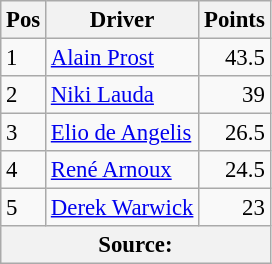<table class="wikitable" style="font-size: 95%;">
<tr>
<th>Pos</th>
<th>Driver</th>
<th>Points</th>
</tr>
<tr>
<td>1</td>
<td> <a href='#'>Alain Prost</a></td>
<td align="right">43.5</td>
</tr>
<tr>
<td>2</td>
<td> <a href='#'>Niki Lauda</a></td>
<td align="right">39</td>
</tr>
<tr>
<td>3</td>
<td> <a href='#'>Elio de Angelis</a></td>
<td align="right">26.5</td>
</tr>
<tr>
<td>4</td>
<td> <a href='#'>René Arnoux</a></td>
<td align="right">24.5</td>
</tr>
<tr>
<td>5</td>
<td> <a href='#'>Derek Warwick</a></td>
<td align="right">23</td>
</tr>
<tr>
<th colspan=4>Source:</th>
</tr>
</table>
